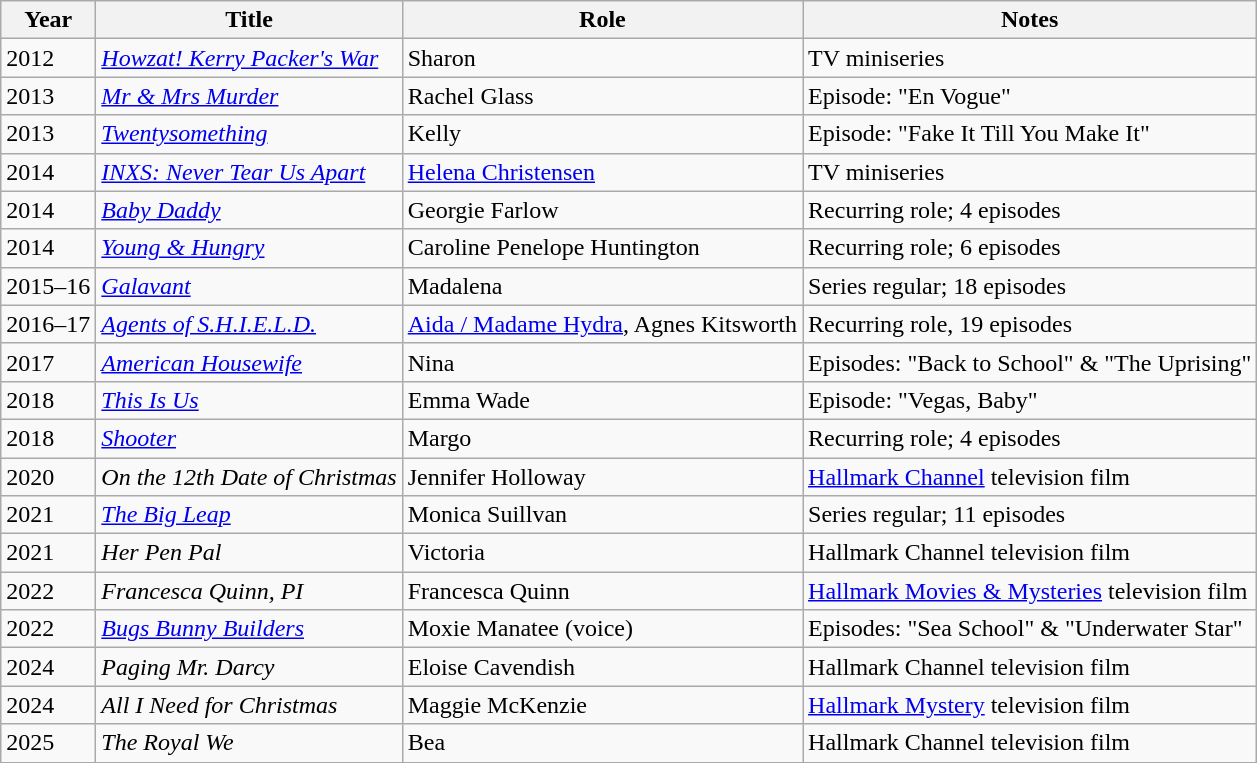<table class="wikitable sortable">
<tr>
<th>Year</th>
<th>Title</th>
<th>Role</th>
<th class="unsortable">Notes</th>
</tr>
<tr>
<td>2012</td>
<td><em><a href='#'>Howzat! Kerry Packer's War</a></em></td>
<td>Sharon</td>
<td>TV miniseries</td>
</tr>
<tr>
<td>2013</td>
<td><em><a href='#'>Mr & Mrs Murder</a></em></td>
<td>Rachel Glass</td>
<td>Episode: "En Vogue"</td>
</tr>
<tr>
<td>2013</td>
<td><em><a href='#'>Twentysomething</a></em></td>
<td>Kelly</td>
<td>Episode: "Fake It Till You Make It"</td>
</tr>
<tr>
<td>2014</td>
<td><em><a href='#'>INXS: Never Tear Us Apart</a></em></td>
<td><a href='#'>Helena Christensen</a></td>
<td>TV miniseries</td>
</tr>
<tr>
<td>2014</td>
<td><em><a href='#'>Baby Daddy</a></em></td>
<td>Georgie Farlow</td>
<td>Recurring role; 4 episodes</td>
</tr>
<tr>
<td>2014</td>
<td><em><a href='#'>Young & Hungry</a></em></td>
<td>Caroline Penelope Huntington</td>
<td>Recurring role; 6 episodes</td>
</tr>
<tr>
<td>2015–16</td>
<td><em><a href='#'>Galavant</a></em></td>
<td>Madalena</td>
<td>Series regular; 18 episodes</td>
</tr>
<tr>
<td>2016–17</td>
<td><em><a href='#'>Agents of S.H.I.E.L.D.</a></em></td>
<td><a href='#'>Aida / Madame Hydra</a>, Agnes Kitsworth</td>
<td>Recurring role, 19 episodes</td>
</tr>
<tr>
<td>2017</td>
<td><em><a href='#'>American Housewife</a></em></td>
<td>Nina</td>
<td>Episodes: "Back to School" & "The Uprising"</td>
</tr>
<tr>
<td>2018</td>
<td><em><a href='#'>This Is Us</a></em></td>
<td>Emma Wade</td>
<td>Episode: "Vegas, Baby"</td>
</tr>
<tr>
<td>2018</td>
<td><em><a href='#'>Shooter</a></em></td>
<td>Margo</td>
<td>Recurring role; 4 episodes</td>
</tr>
<tr>
<td>2020</td>
<td><em>On the 12th Date of Christmas</em></td>
<td>Jennifer Holloway</td>
<td><a href='#'>Hallmark Channel</a> television film</td>
</tr>
<tr>
<td>2021</td>
<td><em><a href='#'>The Big Leap</a></em></td>
<td>Monica Suillvan</td>
<td>Series regular; 11 episodes</td>
</tr>
<tr>
<td>2021</td>
<td><em>Her Pen Pal</em></td>
<td>Victoria</td>
<td>Hallmark Channel television film</td>
</tr>
<tr>
<td>2022</td>
<td><em>Francesca Quinn, PI</em></td>
<td>Francesca Quinn</td>
<td><a href='#'>Hallmark Movies & Mysteries</a> television film</td>
</tr>
<tr>
<td>2022</td>
<td><em><a href='#'>Bugs Bunny Builders</a></em></td>
<td>Moxie Manatee (voice)</td>
<td>Episodes: "Sea School" & "Underwater Star"</td>
</tr>
<tr>
<td>2024</td>
<td><em>Paging Mr. Darcy</em></td>
<td>Eloise Cavendish</td>
<td>Hallmark Channel television film</td>
</tr>
<tr>
<td>2024</td>
<td><em>All I Need for Christmas</em></td>
<td>Maggie McKenzie</td>
<td><a href='#'>Hallmark Mystery</a> television film</td>
</tr>
<tr>
<td>2025</td>
<td><em>The Royal We</em></td>
<td>Bea</td>
<td>Hallmark Channel television film</td>
</tr>
<tr>
</tr>
</table>
